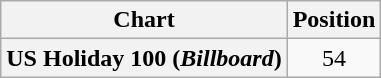<table class="wikitable plainrowheaders sortable" style="text-align:center">
<tr>
<th scope="col">Chart</th>
<th scope="col">Position</th>
</tr>
<tr>
<th scope="row">US Holiday 100 (<em>Billboard</em>)</th>
<td>54</td>
</tr>
</table>
